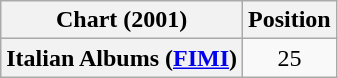<table class="wikitable sortable plainrowheaders" style="text-align:center;">
<tr>
<th>Chart (2001)</th>
<th>Position</th>
</tr>
<tr>
<th scope="row">Italian Albums (<a href='#'>FIMI</a>)</th>
<td align="center">25</td>
</tr>
</table>
